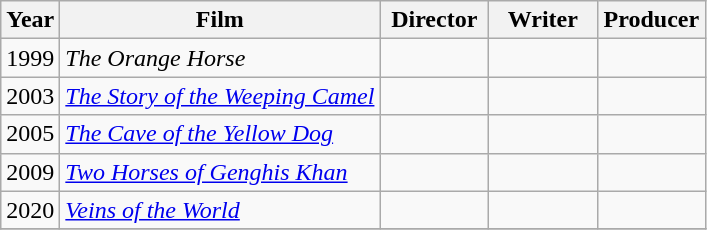<table class="wikitable">
<tr>
<th>Year</th>
<th>Film</th>
<th width=65>Director</th>
<th width=65>Writer</th>
<th width=65>Producer</th>
</tr>
<tr>
<td>1999</td>
<td><em>The Orange Horse</em></td>
<td></td>
<td></td>
<td></td>
</tr>
<tr>
<td>2003</td>
<td><em><a href='#'>The Story of the Weeping Camel</a></em></td>
<td></td>
<td></td>
<td></td>
</tr>
<tr>
<td>2005</td>
<td><em><a href='#'>The Cave of the Yellow Dog</a></em></td>
<td></td>
<td></td>
<td></td>
</tr>
<tr>
<td>2009</td>
<td><em><a href='#'>Two Horses of Genghis Khan</a></em></td>
<td></td>
<td></td>
<td></td>
</tr>
<tr>
<td>2020</td>
<td><em><a href='#'>Veins of the World</a></em></td>
<td></td>
<td></td>
<td></td>
</tr>
<tr>
</tr>
</table>
